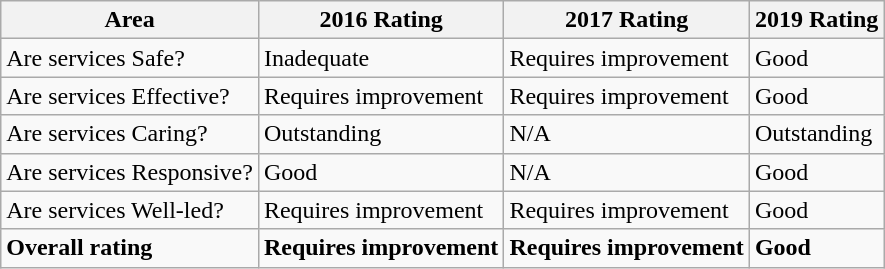<table class="wikitable">
<tr>
<th>Area</th>
<th>2016 Rating</th>
<th>2017 Rating</th>
<th>2019 Rating</th>
</tr>
<tr>
<td>Are services Safe?</td>
<td>Inadequate</td>
<td>Requires improvement</td>
<td>Good</td>
</tr>
<tr>
<td>Are services Effective?</td>
<td>Requires improvement</td>
<td>Requires improvement</td>
<td>Good</td>
</tr>
<tr>
<td>Are services Caring?</td>
<td>Outstanding</td>
<td>N/A</td>
<td>Outstanding</td>
</tr>
<tr>
<td>Are services Responsive?</td>
<td>Good</td>
<td>N/A</td>
<td>Good</td>
</tr>
<tr>
<td>Are services Well-led?</td>
<td>Requires improvement</td>
<td>Requires improvement</td>
<td>Good</td>
</tr>
<tr>
<td><strong>Overall rating</strong></td>
<td><strong>Requires improvement</strong></td>
<td><strong>Requires improvement</strong></td>
<td><strong>Good</strong></td>
</tr>
</table>
